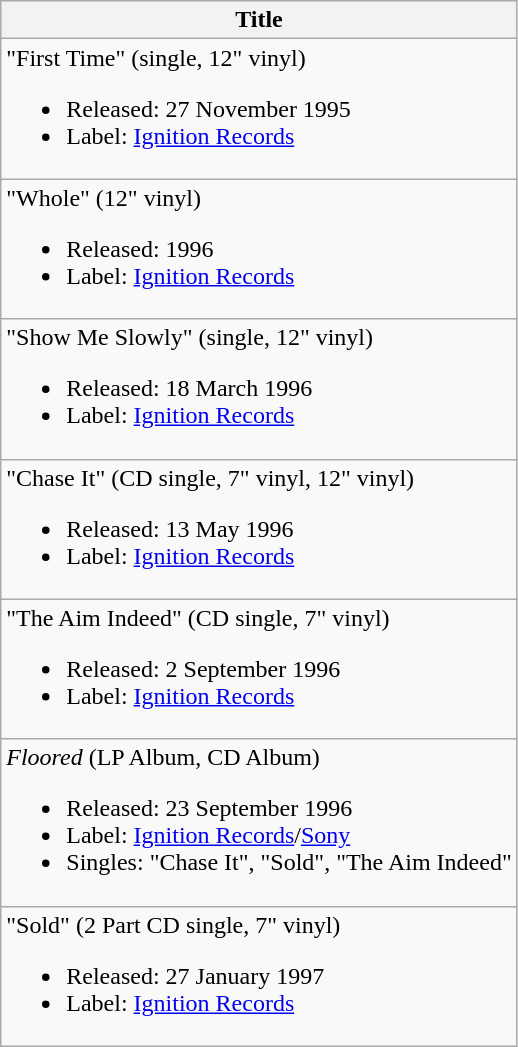<table class="wikitable">
<tr>
<th align="center">Title</th>
</tr>
<tr>
<td align="left">"First Time" (single, 12" vinyl)<br><ul><li>Released: 27 November 1995</li><li>Label: <a href='#'>Ignition Records</a></li></ul></td>
</tr>
<tr>
<td align="left">"Whole" (12" vinyl)<br><ul><li>Released: 1996</li><li>Label: <a href='#'>Ignition Records</a></li></ul></td>
</tr>
<tr>
<td align="left">"Show Me Slowly" (single, 12" vinyl)<br><ul><li>Released: 18 March 1996</li><li>Label: <a href='#'>Ignition Records</a></li></ul></td>
</tr>
<tr>
<td align="left">"Chase It" (CD single, 7" vinyl, 12" vinyl)<br><ul><li>Released: 13 May 1996</li><li>Label: <a href='#'>Ignition Records</a></li></ul></td>
</tr>
<tr>
<td align="left">"The Aim Indeed" (CD single, 7" vinyl)<br><ul><li>Released: 2 September 1996</li><li>Label: <a href='#'>Ignition Records</a></li></ul></td>
</tr>
<tr>
<td align="left"><em>Floored</em> (LP Album, CD Album)<br><ul><li>Released: 23 September 1996</li><li>Label: <a href='#'>Ignition Records</a>/<a href='#'>Sony</a></li><li>Singles: "Chase It", "Sold", "The Aim Indeed"</li></ul></td>
</tr>
<tr>
<td align="left">"Sold" (2 Part CD single, 7" vinyl)<br><ul><li>Released: 27 January 1997</li><li>Label: <a href='#'>Ignition Records</a></li></ul></td>
</tr>
</table>
